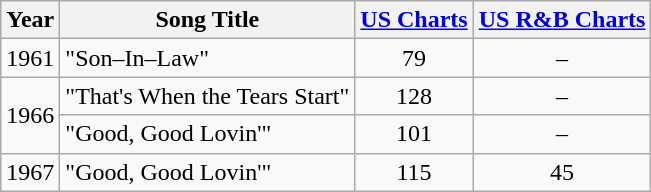<table class="wikitable">
<tr>
<th>Year</th>
<th>Song Title</th>
<th><a href='#'>US Charts</a></th>
<th><a href='#'>US R&B Charts</a></th>
</tr>
<tr>
<td>1961</td>
<td>"Son–In–Law"</td>
<td style="text-align:center;">79</td>
<td style="text-align:center;">–</td>
</tr>
<tr>
<td rowspan="2">1966</td>
<td>"That's When the Tears Start"</td>
<td style="text-align:center;">128</td>
<td style="text-align:center;">–</td>
</tr>
<tr>
<td>"Good, Good Lovin'"</td>
<td style="text-align:center;">101</td>
<td style="text-align:center;">–</td>
</tr>
<tr>
<td>1967</td>
<td>"Good, Good Lovin'"</td>
<td style="text-align:center;">115</td>
<td style="text-align:center;">45</td>
</tr>
</table>
